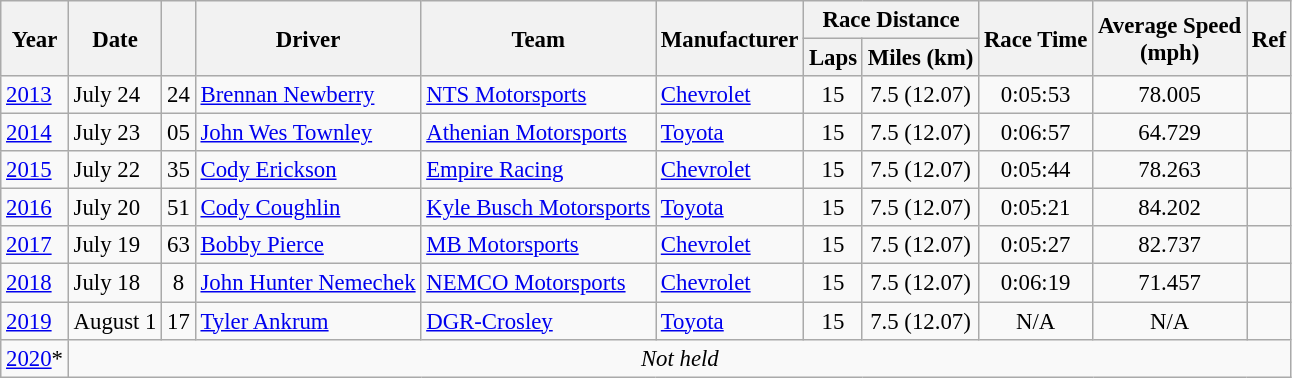<table class="wikitable" style="font-size: 95%;">
<tr>
<th rowspan="2">Year</th>
<th rowspan="2">Date</th>
<th rowspan="2"></th>
<th rowspan="2">Driver</th>
<th rowspan="2">Team</th>
<th rowspan="2">Manufacturer</th>
<th colspan="2">Race Distance</th>
<th rowspan="2">Race Time</th>
<th rowspan="2">Average Speed<br>(mph)</th>
<th rowspan="2">Ref</th>
</tr>
<tr>
<th>Laps</th>
<th>Miles (km)</th>
</tr>
<tr>
<td><a href='#'>2013</a></td>
<td>July 24</td>
<td align="center">24</td>
<td><a href='#'>Brennan Newberry</a></td>
<td><a href='#'>NTS Motorsports</a></td>
<td><a href='#'>Chevrolet</a></td>
<td style="text-align:center;">15</td>
<td style="text-align:center;">7.5 (12.07)</td>
<td style="text-align:center;">0:05:53</td>
<td style="text-align:center;">78.005</td>
<td style="text-align:center;"></td>
</tr>
<tr>
<td><a href='#'>2014</a></td>
<td>July 23</td>
<td align="center">05</td>
<td><a href='#'>John Wes Townley</a></td>
<td><a href='#'>Athenian Motorsports</a></td>
<td><a href='#'>Toyota</a></td>
<td style="text-align:center;">15</td>
<td style="text-align:center;">7.5 (12.07)</td>
<td style="text-align:center;">0:06:57</td>
<td style="text-align:center;">64.729</td>
<td style="text-align:center;"></td>
</tr>
<tr>
<td><a href='#'>2015</a></td>
<td>July 22</td>
<td align="center">35</td>
<td><a href='#'>Cody Erickson</a></td>
<td><a href='#'>Empire Racing</a></td>
<td><a href='#'>Chevrolet</a></td>
<td style="text-align:center;">15</td>
<td style="text-align:center;">7.5 (12.07)</td>
<td style="text-align:center;">0:05:44</td>
<td style="text-align:center;">78.263</td>
<td style="text-align:center;"></td>
</tr>
<tr>
<td><a href='#'>2016</a></td>
<td>July 20</td>
<td align="center">51</td>
<td><a href='#'>Cody Coughlin</a></td>
<td><a href='#'>Kyle Busch Motorsports</a></td>
<td><a href='#'>Toyota</a></td>
<td style="text-align:center;">15</td>
<td style="text-align:center;">7.5 (12.07)</td>
<td style="text-align:center;">0:05:21</td>
<td style="text-align:center;">84.202</td>
<td style="text-align:center;"></td>
</tr>
<tr>
<td><a href='#'>2017</a></td>
<td>July 19</td>
<td align="center">63</td>
<td><a href='#'>Bobby Pierce</a></td>
<td><a href='#'>MB Motorsports</a></td>
<td><a href='#'>Chevrolet</a></td>
<td style="text-align:center;">15</td>
<td style="text-align:center;">7.5 (12.07)</td>
<td style="text-align:center;">0:05:27</td>
<td style="text-align:center;">82.737</td>
<td style="text-align:center;"></td>
</tr>
<tr>
<td><a href='#'>2018</a></td>
<td>July 18</td>
<td align="center">8</td>
<td><a href='#'>John Hunter Nemechek</a></td>
<td><a href='#'>NEMCO Motorsports</a></td>
<td><a href='#'>Chevrolet</a></td>
<td style="text-align:center;">15</td>
<td style="text-align:center;">7.5 (12.07)</td>
<td style="text-align:center;">0:06:19</td>
<td style="text-align:center;">71.457</td>
<td style="text-align:center;"></td>
</tr>
<tr>
<td><a href='#'>2019</a></td>
<td>August 1</td>
<td align="center">17</td>
<td><a href='#'>Tyler Ankrum</a></td>
<td><a href='#'>DGR-Crosley</a></td>
<td><a href='#'>Toyota</a></td>
<td style="text-align:center;">15</td>
<td style="text-align:center;">7.5 (12.07)</td>
<td style="text-align:center;">N/A</td>
<td style="text-align:center;">N/A</td>
<td style="text-align:center;"></td>
</tr>
<tr>
<td><a href='#'>2020</a>*</td>
<td colspan=10 align=center><em>Not held</em></td>
</tr>
</table>
